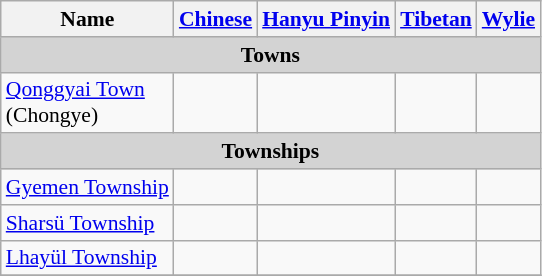<table class="wikitable"  style="font-size:90%;" align=center>
<tr>
<th>Name</th>
<th><a href='#'>Chinese</a></th>
<th><a href='#'>Hanyu Pinyin</a></th>
<th><a href='#'>Tibetan</a></th>
<th><a href='#'>Wylie</a></th>
</tr>
<tr --------->
<td colspan="5"  style="text-align:center; background:#d3d3d3;"><strong>Towns</strong></td>
</tr>
<tr --------->
<td><a href='#'>Qonggyai Town</a><br>(Chongye)</td>
<td></td>
<td></td>
<td></td>
<td></td>
</tr>
<tr --------->
<td colspan="5"  style="text-align:center; background:#d3d3d3;"><strong>Townships</strong></td>
</tr>
<tr --------->
<td><a href='#'>Gyemen Township</a></td>
<td></td>
<td></td>
<td></td>
<td></td>
</tr>
<tr>
<td><a href='#'>Sharsü Township</a></td>
<td></td>
<td></td>
<td></td>
<td></td>
</tr>
<tr>
<td><a href='#'>Lhayül Township</a></td>
<td></td>
<td></td>
<td></td>
<td></td>
</tr>
<tr>
</tr>
</table>
